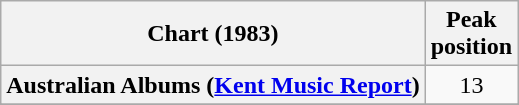<table class="wikitable sortable plainrowheaders" style="text-align:center">
<tr>
<th scope="col">Chart (1983)</th>
<th scope="col">Peak<br> position</th>
</tr>
<tr>
<th scope="row">Australian Albums (<a href='#'>Kent Music Report</a>)</th>
<td>13</td>
</tr>
<tr>
</tr>
<tr>
</tr>
<tr>
</tr>
<tr>
</tr>
<tr>
</tr>
<tr>
</tr>
<tr>
</tr>
<tr>
</tr>
<tr>
</tr>
<tr>
</tr>
</table>
